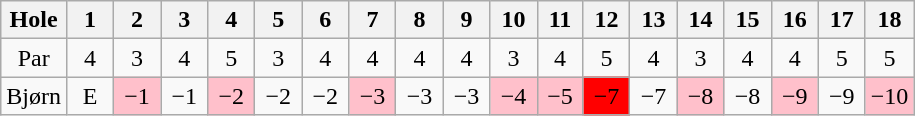<table class="wikitable" style="text-align:center">
<tr>
<th>Hole</th>
<th>  1  </th>
<th>  2  </th>
<th>  3  </th>
<th>  4  </th>
<th>  5  </th>
<th>  6  </th>
<th>  7  </th>
<th>  8  </th>
<th>  9  </th>
<th> 10 </th>
<th> 11 </th>
<th> 12 </th>
<th> 13 </th>
<th> 14 </th>
<th> 15 </th>
<th> 16 </th>
<th> 17 </th>
<th> 18 </th>
</tr>
<tr>
<td>Par</td>
<td>4</td>
<td>3</td>
<td>4</td>
<td>5</td>
<td>3</td>
<td>4</td>
<td>4</td>
<td>4</td>
<td>4</td>
<td>3</td>
<td>4</td>
<td>5</td>
<td>4</td>
<td>3</td>
<td>4</td>
<td>4</td>
<td>5</td>
<td>5</td>
</tr>
<tr>
<td align=left> Bjørn</td>
<td>E</td>
<td style="background: Pink;">−1</td>
<td>−1</td>
<td style="background: Pink;">−2</td>
<td>−2</td>
<td>−2</td>
<td style="background: Pink;">−3</td>
<td>−3</td>
<td>−3</td>
<td style="background: Pink;">−4</td>
<td style="background: Pink;">−5</td>
<td style="background: Red;">−7</td>
<td>−7</td>
<td style="background: Pink;">−8</td>
<td>−8</td>
<td style="background: Pink;">−9</td>
<td>−9</td>
<td style="background: Pink;">−10</td>
</tr>
</table>
